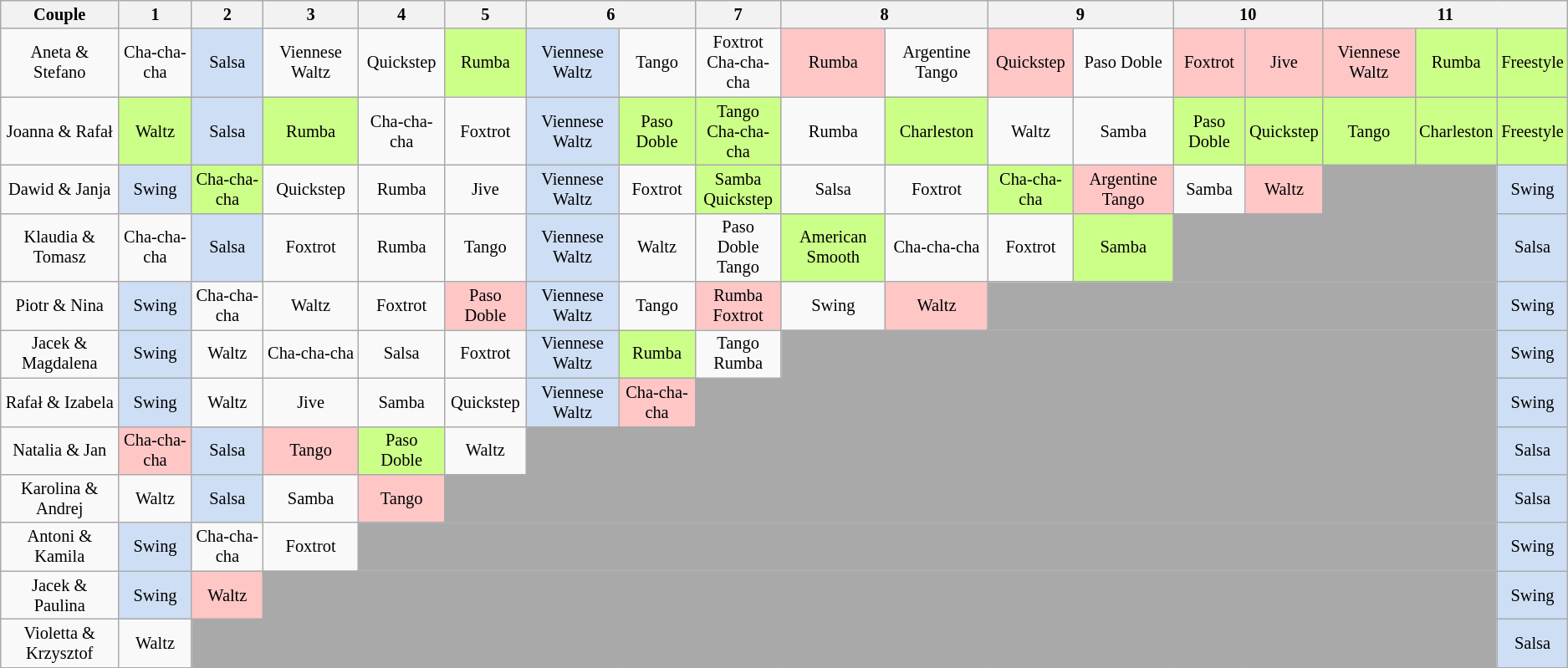<table class="wikitable" style="text-align:center; font-size:85%; line-height:16px">
<tr>
<th>Couple</th>
<th>1</th>
<th>2</th>
<th>3</th>
<th>4</th>
<th>5</th>
<th colspan=2>6</th>
<th>7</th>
<th colspan=2>8</th>
<th colspan=2>9</th>
<th colspan=2>10</th>
<th colspan=3>11</th>
</tr>
<tr>
<td>Aneta & Stefano</td>
<td>Cha-cha-cha</td>
<td style="background:#CEDEF4;">Salsa</td>
<td>Viennese Waltz</td>
<td>Quickstep</td>
<td style="background:#ccff88;">Rumba</td>
<td style="background:#CEDEF4;">Viennese Waltz</td>
<td>Tango</td>
<td>Foxtrot<br>Cha-cha-cha</td>
<td style="background:#ffc6c6;">Rumba</td>
<td>Argentine Tango</td>
<td style="background:#ffc6c6;">Quickstep</td>
<td>Paso Doble</td>
<td style="background:#ffc6c6;">Foxtrot</td>
<td style="background:#ffc6c6;">Jive</td>
<td style="background:#ffc6c6;">Viennese Waltz</td>
<td style="background:#ccff88;">Rumba</td>
<td style="background:#ccff88;">Freestyle</td>
</tr>
<tr>
<td>Joanna & Rafał</td>
<td style="background:#ccff88;">Waltz</td>
<td style="background:#CEDEF4;">Salsa</td>
<td style="background:#ccff88;">Rumba</td>
<td>Cha-cha-cha</td>
<td>Foxtrot</td>
<td style="background:#CEDEF4;">Viennese Waltz</td>
<td style="background:#ccff88;">Paso Doble</td>
<td style="background:#ccff88;">Tango<br>Cha-cha-cha</td>
<td>Rumba</td>
<td style="background:#ccff88;">Charleston</td>
<td>Waltz</td>
<td>Samba</td>
<td style="background:#ccff88;">Paso Doble</td>
<td style="background:#ccff88;">Quickstep</td>
<td style="background:#ccff88;">Tango</td>
<td style="background:#ccff88;">Charleston</td>
<td style="background:#ccff88;">Freestyle</td>
</tr>
<tr>
<td>Dawid & Janja</td>
<td style="background:#CEDEF4;">Swing</td>
<td style="background:#ccff88;">Cha-cha-cha</td>
<td>Quickstep</td>
<td>Rumba</td>
<td>Jive</td>
<td style="background:#CEDEF4;">Viennese Waltz</td>
<td>Foxtrot</td>
<td style="background:#ccff88;">Samba<br>Quickstep</td>
<td>Salsa</td>
<td>Foxtrot</td>
<td style="background:#ccff88;">Cha-cha-cha</td>
<td style="background:#ffc6c6;">Argentine Tango</td>
<td>Samba</td>
<td style="background:#ffc6c6;">Waltz</td>
<td style="background:darkgrey;" colspan="2"></td>
<td style="background:#CEDEF4;">Swing</td>
</tr>
<tr>
<td>Klaudia & Tomasz</td>
<td>Cha-cha-cha</td>
<td style="background:#CEDEF4;">Salsa</td>
<td>Foxtrot</td>
<td>Rumba</td>
<td>Tango</td>
<td style="background:#CEDEF4;">Viennese Waltz</td>
<td>Waltz</td>
<td>Paso Doble<br>Tango</td>
<td style="background:#ccff88;">American Smooth</td>
<td>Cha-cha-cha</td>
<td>Foxtrot</td>
<td style="background:#ccff88;">Samba</td>
<td style="background:darkgrey;" colspan="4"></td>
<td style="background:#CEDEF4;">Salsa</td>
</tr>
<tr>
<td>Piotr & Nina</td>
<td style="background:#CEDEF4;">Swing</td>
<td>Cha-cha-cha</td>
<td>Waltz</td>
<td>Foxtrot</td>
<td style="background:#ffc6c6;">Paso Doble</td>
<td style="background:#CEDEF4;">Viennese Waltz</td>
<td>Tango</td>
<td style="background:#ffc6c6;">Rumba<br>Foxtrot</td>
<td>Swing</td>
<td style="background:#ffc6c6;">Waltz</td>
<td style="background:darkgrey;" colspan="6"></td>
<td style="background:#CEDEF4;">Swing</td>
</tr>
<tr>
<td>Jacek & Magdalena</td>
<td style="background:#CEDEF4;">Swing</td>
<td>Waltz</td>
<td>Cha-cha-cha</td>
<td>Salsa</td>
<td>Foxtrot</td>
<td style="background:#CEDEF4;">Viennese Waltz</td>
<td style="background:#ccff88;">Rumba</td>
<td>Tango<br>Rumba</td>
<td style="background:darkgrey;" colspan="8"></td>
<td style="background:#CEDEF4;">Swing</td>
</tr>
<tr>
<td>Rafał & Izabela</td>
<td style="background:#CEDEF4;">Swing</td>
<td>Waltz</td>
<td>Jive</td>
<td>Samba</td>
<td>Quickstep</td>
<td style="background:#CEDEF4;">Viennese Waltz</td>
<td style="background:#ffc6c6;">Cha-cha-cha</td>
<td style="background:darkgrey;" colspan="9"></td>
<td style="background:#CEDEF4;">Swing</td>
</tr>
<tr>
<td>Natalia & Jan</td>
<td style="background:#ffc6c6;">Cha-cha-cha</td>
<td style="background:#CEDEF4;">Salsa</td>
<td style="background:#ffc6c6;">Tango</td>
<td style="background:#ccff88;">Paso Doble</td>
<td>Waltz</td>
<td style="background:darkgrey;" colspan="11"></td>
<td style="background:#CEDEF4;">Salsa</td>
</tr>
<tr>
<td>Karolina & Andrej</td>
<td>Waltz</td>
<td style="background:#CEDEF4;">Salsa</td>
<td>Samba</td>
<td style="background:#ffc6c6;">Tango</td>
<td style="background:darkgrey;" colspan="12"></td>
<td style="background:#CEDEF4;">Salsa</td>
</tr>
<tr>
<td>Antoni & Kamila</td>
<td style="background:#CEDEF4;">Swing</td>
<td>Cha-cha-cha</td>
<td>Foxtrot</td>
<td style="background:darkgrey;" colspan="13"></td>
<td style="background:#CEDEF4;">Swing</td>
</tr>
<tr>
<td>Jacek & Paulina</td>
<td style="background:#CEDEF4;">Swing</td>
<td style="background:#ffc6c6;">Waltz</td>
<td style="background:darkgrey;" colspan="14"></td>
<td style="background:#CEDEF4;">Swing</td>
</tr>
<tr>
<td>Violetta & Krzysztof</td>
<td>Waltz</td>
<td style="background:darkgrey;" colspan="15"></td>
<td style="background:#CEDEF4;">Salsa</td>
</tr>
</table>
